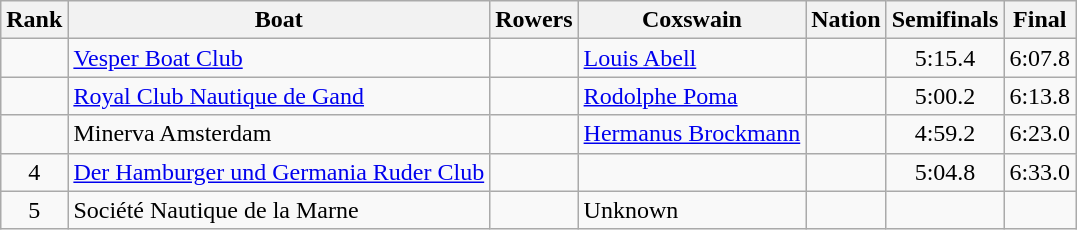<table class="wikitable sortable" style="text-align:center">
<tr>
<th>Rank</th>
<th>Boat</th>
<th>Rowers</th>
<th>Coxswain</th>
<th>Nation</th>
<th>Semifinals</th>
<th>Final</th>
</tr>
<tr>
<td></td>
<td align=left><a href='#'>Vesper Boat Club</a></td>
<td align=left></td>
<td align=left><a href='#'>Louis Abell</a></td>
<td align=left></td>
<td>5:15.4</td>
<td>6:07.8</td>
</tr>
<tr>
<td></td>
<td align=left><a href='#'>Royal Club Nautique de Gand</a></td>
<td align=left></td>
<td align=left><a href='#'>Rodolphe Poma</a></td>
<td align=left></td>
<td>5:00.2</td>
<td>6:13.8</td>
</tr>
<tr>
<td></td>
<td align=left>Minerva Amsterdam</td>
<td align=left></td>
<td align=left><a href='#'>Hermanus Brockmann</a></td>
<td align=left></td>
<td>4:59.2</td>
<td>6:23.0</td>
</tr>
<tr>
<td>4</td>
<td align=left><a href='#'>Der Hamburger und Germania Ruder Club</a></td>
<td align=left></td>
<td align=left></td>
<td align=left></td>
<td>5:04.8</td>
<td>6:33.0</td>
</tr>
<tr>
<td>5</td>
<td align=left>Société Nautique de la Marne</td>
<td align=left></td>
<td align=left>Unknown</td>
<td align=left></td>
<td data-sort-value=9:99.9></td>
<td></td>
</tr>
</table>
